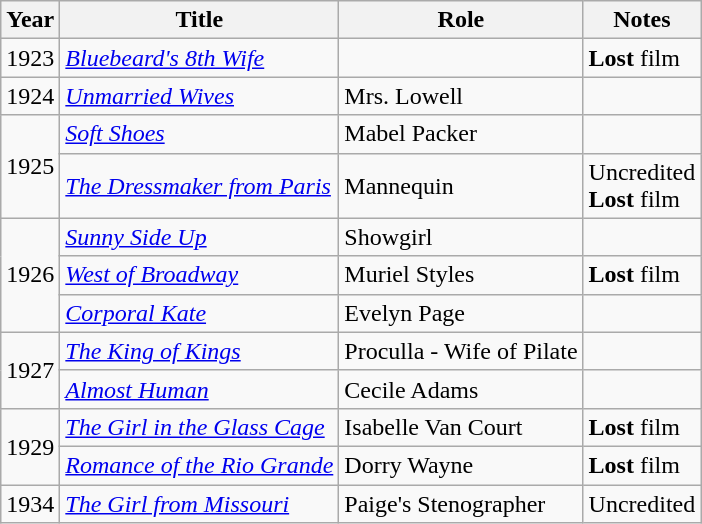<table class="wikitable">
<tr>
<th>Year</th>
<th>Title</th>
<th>Role</th>
<th>Notes</th>
</tr>
<tr>
<td>1923</td>
<td><em><a href='#'>Bluebeard's 8th Wife</a></em></td>
<td></td>
<td><strong>Lost</strong> film</td>
</tr>
<tr>
<td>1924</td>
<td><em><a href='#'>Unmarried Wives</a></em></td>
<td>Mrs. Lowell</td>
<td></td>
</tr>
<tr>
<td rowspan=2>1925</td>
<td><em><a href='#'>Soft Shoes</a></em></td>
<td>Mabel Packer</td>
<td></td>
</tr>
<tr>
<td><em><a href='#'>The Dressmaker from Paris</a></em></td>
<td>Mannequin</td>
<td>Uncredited <br> <strong>Lost</strong> film</td>
</tr>
<tr>
<td rowspan=3>1926</td>
<td><em><a href='#'>Sunny Side Up</a></em></td>
<td>Showgirl</td>
<td></td>
</tr>
<tr>
<td><em><a href='#'>West of Broadway</a></em></td>
<td>Muriel Styles</td>
<td><strong>Lost</strong> film</td>
</tr>
<tr>
<td><em><a href='#'>Corporal Kate</a></em></td>
<td>Evelyn Page</td>
<td></td>
</tr>
<tr>
<td rowspan=2>1927</td>
<td><em><a href='#'>The King of Kings</a></em></td>
<td>Proculla - Wife of Pilate</td>
<td></td>
</tr>
<tr>
<td><em><a href='#'>Almost Human</a></em></td>
<td>Cecile Adams</td>
<td></td>
</tr>
<tr>
<td rowspan=2>1929</td>
<td><em><a href='#'>The Girl in the Glass Cage</a></em></td>
<td>Isabelle Van Court</td>
<td><strong>Lost</strong> film</td>
</tr>
<tr>
<td><em><a href='#'>Romance of the Rio Grande</a></em></td>
<td>Dorry Wayne</td>
<td><strong>Lost</strong> film</td>
</tr>
<tr>
<td>1934</td>
<td><em><a href='#'>The Girl from Missouri</a></em></td>
<td>Paige's Stenographer</td>
<td>Uncredited</td>
</tr>
</table>
